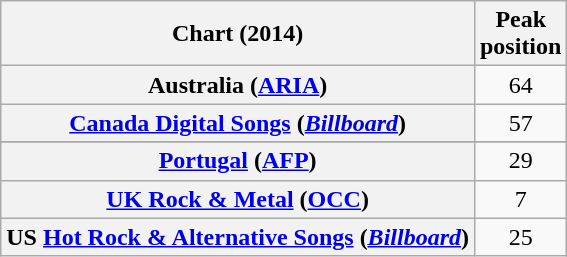<table class="wikitable sortable plainrowheaders" style="text-align:center">
<tr>
<th scope="col">Chart (2014)</th>
<th scope="col">Peak<br>position</th>
</tr>
<tr>
<th scope="row">Australia (<a href='#'>ARIA</a>)</th>
<td>64</td>
</tr>
<tr>
<th scope="row"><a href='#'>Canada Digital Songs</a> (<em><a href='#'>Billboard</a></em>)</th>
<td>57</td>
</tr>
<tr>
</tr>
<tr>
</tr>
<tr>
<th scope="row"><a href='#'>Portugal</a> (<a href='#'>AFP</a>)</th>
<td>29</td>
</tr>
<tr>
<th scope="row"><a href='#'>UK Rock & Metal</a> (<a href='#'>OCC</a>)</th>
<td>7</td>
</tr>
<tr>
<th scope="row">US <a href='#'>Hot Rock & Alternative Songs</a> (<em><a href='#'>Billboard</a></em>)</th>
<td>25</td>
</tr>
</table>
